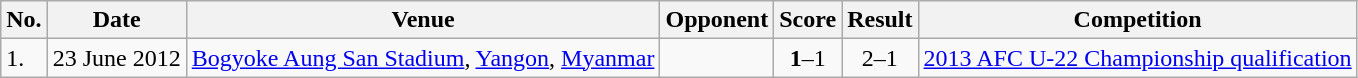<table class="wikitable">
<tr>
<th>No.</th>
<th>Date</th>
<th>Venue</th>
<th>Opponent</th>
<th>Score</th>
<th>Result</th>
<th>Competition</th>
</tr>
<tr>
<td>1.</td>
<td>23 June 2012</td>
<td><a href='#'>Bogyoke Aung San Stadium</a>, <a href='#'>Yangon</a>, <a href='#'>Myanmar</a></td>
<td></td>
<td align=center><strong>1</strong>–1</td>
<td align=center>2–1</td>
<td><a href='#'>2013 AFC U-22 Championship qualification</a></td>
</tr>
</table>
